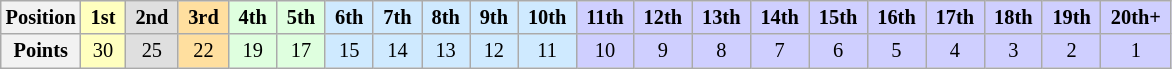<table class="wikitable" style="font-size:85%; text-align:center">
<tr>
<th>Position</th>
<td style="background:#FFFFBF;"> <strong>1st</strong> </td>
<td style="background:#DFDFDF;"> <strong>2nd</strong> </td>
<td style="background:#FFDF9F;"> <strong>3rd</strong> </td>
<td style="background:#DFFFDF;"> <strong>4th</strong> </td>
<td style="background:#DFFFDF;"> <strong>5th</strong> </td>
<td style="background:#CFEAFF;"> <strong>6th</strong> </td>
<td style="background:#CFEAFF;"> <strong>7th</strong> </td>
<td style="background:#CFEAFF;"> <strong>8th</strong> </td>
<td style="background:#CFEAFF;"> <strong>9th</strong> </td>
<td style="background:#CFEAFF;"> <strong>10th</strong> </td>
<td style="background:#CFCFFF;"> <strong>11th</strong> </td>
<td style="background:#CFCFFF;"> <strong>12th</strong> </td>
<td style="background:#CFCFFF;"> <strong>13th</strong> </td>
<td style="background:#CFCFFF;"> <strong>14th</strong> </td>
<td style="background:#CFCFFF;"> <strong>15th</strong> </td>
<td style="background:#CFCFFF;"> <strong>16th</strong> </td>
<td style="background:#CFCFFF;"> <strong>17th</strong> </td>
<td style="background:#CFCFFF;"> <strong>18th</strong> </td>
<td style="background:#CFCFFF;"> <strong>19th</strong> </td>
<td style="background:#CFCFFF;"> <strong>20th+</strong> </td>
</tr>
<tr>
<th>Points</th>
<td style="background:#FFFFBF;">30</td>
<td style="background:#DFDFDF;">25</td>
<td style="background:#FFDF9F;">22</td>
<td style="background:#DFFFDF;">19</td>
<td style="background:#DFFFDF;">17</td>
<td style="background:#CFEAFF;">15</td>
<td style="background:#CFEAFF;">14</td>
<td style="background:#CFEAFF;">13</td>
<td style="background:#CFEAFF;">12</td>
<td style="background:#CFEAFF;">11</td>
<td style="background:#CFCFFF;">10</td>
<td style="background:#CFCFFF;">9</td>
<td style="background:#CFCFFF;">8</td>
<td style="background:#CFCFFF;">7</td>
<td style="background:#CFCFFF;">6</td>
<td style="background:#CFCFFF;">5</td>
<td style="background:#CFCFFF;">4</td>
<td style="background:#CFCFFF;">3</td>
<td style="background:#CFCFFF;">2</td>
<td style="background:#CFCFFF;">1</td>
</tr>
</table>
